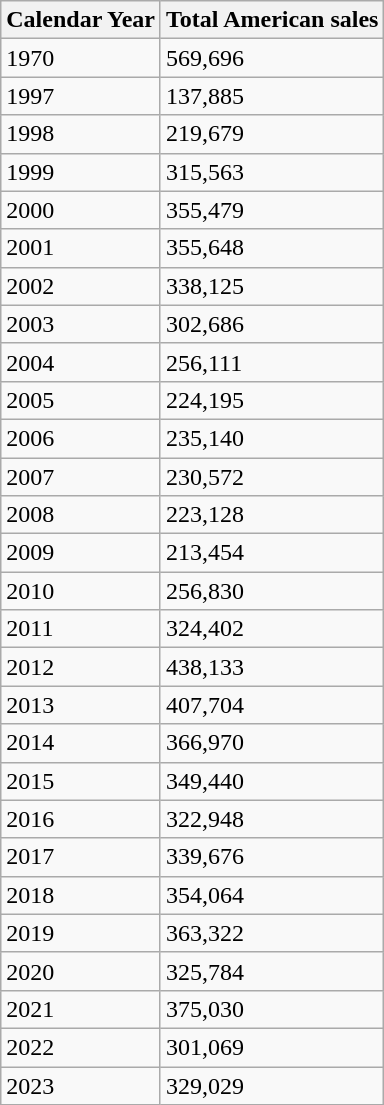<table class="wikitable">
<tr>
<th style="text-align:left;">Calendar Year</th>
<th style="text-align:left;">Total American sales</th>
</tr>
<tr>
<td>1970</td>
<td>569,696</td>
</tr>
<tr>
<td>1997</td>
<td>137,885</td>
</tr>
<tr>
<td>1998</td>
<td>219,679</td>
</tr>
<tr>
<td>1999</td>
<td>315,563</td>
</tr>
<tr>
<td style="text-align:left;">2000</td>
<td style="text-align:left;">355,479</td>
</tr>
<tr style="text-align:left;">
<td>2001</td>
<td>355,648</td>
</tr>
<tr>
<td style="text-align:left;">2002</td>
<td style="text-align:left;">338,125</td>
</tr>
<tr style="text-align:left;">
<td>2003</td>
<td>302,686</td>
</tr>
<tr>
<td style="text-align:left;">2004</td>
<td style="text-align:left;">256,111</td>
</tr>
<tr>
<td style="text-align:left;">2005</td>
<td style="text-align:left;">224,195</td>
</tr>
<tr style="text-align:left;">
<td>2006</td>
<td>235,140</td>
</tr>
<tr>
<td style="text-align:left;">2007</td>
<td style="text-align:left;">230,572</td>
</tr>
<tr>
<td style="text-align:left;">2008</td>
<td style="text-align:left;">223,128</td>
</tr>
<tr>
<td style="text-align:left;">2009</td>
<td style="text-align:left;">213,454</td>
</tr>
<tr>
<td style="text-align:left;">2010</td>
<td style="text-align:left;">256,830</td>
</tr>
<tr>
<td style="text-align:left;">2011</td>
<td style="text-align:left;">324,402</td>
</tr>
<tr>
<td style="text-align:left;">2012</td>
<td style="text-align:left;">438,133</td>
</tr>
<tr>
<td style="text-align:left;">2013</td>
<td style="text-align:left;">407,704</td>
</tr>
<tr>
<td style="text-align:left;">2014</td>
<td style="text-align:left;">366,970</td>
</tr>
<tr style="text-align:left;">
<td>2015</td>
<td>349,440</td>
</tr>
<tr style="text-align:left;">
<td>2016</td>
<td>322,948</td>
</tr>
<tr>
<td>2017</td>
<td>339,676</td>
</tr>
<tr>
<td>2018</td>
<td>354,064</td>
</tr>
<tr>
<td>2019</td>
<td>363,322</td>
</tr>
<tr>
<td>2020</td>
<td>325,784</td>
</tr>
<tr>
<td>2021</td>
<td>375,030 </td>
</tr>
<tr>
<td>2022</td>
<td>301,069</td>
</tr>
<tr>
<td>2023</td>
<td>329,029</td>
</tr>
</table>
